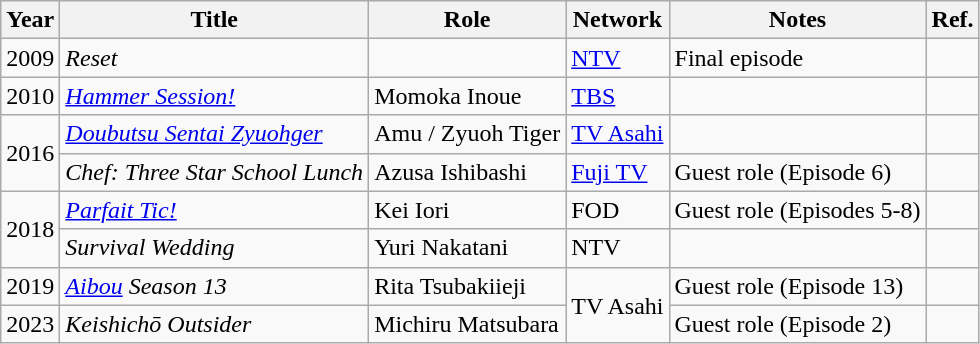<table class="wikitable">
<tr>
<th>Year</th>
<th>Title</th>
<th>Role</th>
<th>Network</th>
<th>Notes</th>
<th>Ref.</th>
</tr>
<tr>
<td>2009</td>
<td><em>Reset</em></td>
<td></td>
<td><a href='#'>NTV</a></td>
<td>Final episode</td>
<td></td>
</tr>
<tr>
<td>2010</td>
<td><em><a href='#'>Hammer Session!</a></em></td>
<td>Momoka Inoue</td>
<td><a href='#'>TBS</a></td>
<td></td>
<td></td>
</tr>
<tr>
<td rowspan="2">2016</td>
<td><em><a href='#'>Doubutsu Sentai Zyuohger</a></em></td>
<td>Amu / Zyuoh Tiger</td>
<td><a href='#'>TV Asahi</a></td>
<td></td>
<td></td>
</tr>
<tr>
<td><em>Chef: Three Star School Lunch</em></td>
<td>Azusa Ishibashi</td>
<td><a href='#'>Fuji TV</a></td>
<td>Guest role (Episode 6)</td>
<td></td>
</tr>
<tr>
<td rowspan="2">2018</td>
<td><em><a href='#'>Parfait Tic!</a></em></td>
<td>Kei Iori</td>
<td>FOD</td>
<td>Guest role (Episodes 5-8)</td>
<td></td>
</tr>
<tr>
<td><em>Survival Wedding</em></td>
<td>Yuri Nakatani</td>
<td>NTV</td>
<td></td>
<td></td>
</tr>
<tr>
<td>2019</td>
<td><em><a href='#'>Aibou</a> Season 13</em></td>
<td>Rita Tsubakiieji</td>
<td rowspan="2">TV Asahi</td>
<td>Guest role (Episode 13)</td>
<td></td>
</tr>
<tr>
<td>2023</td>
<td><em>Keishichō Outsider</em></td>
<td>Michiru Matsubara</td>
<td>Guest role (Episode 2)</td>
<td></td>
</tr>
</table>
